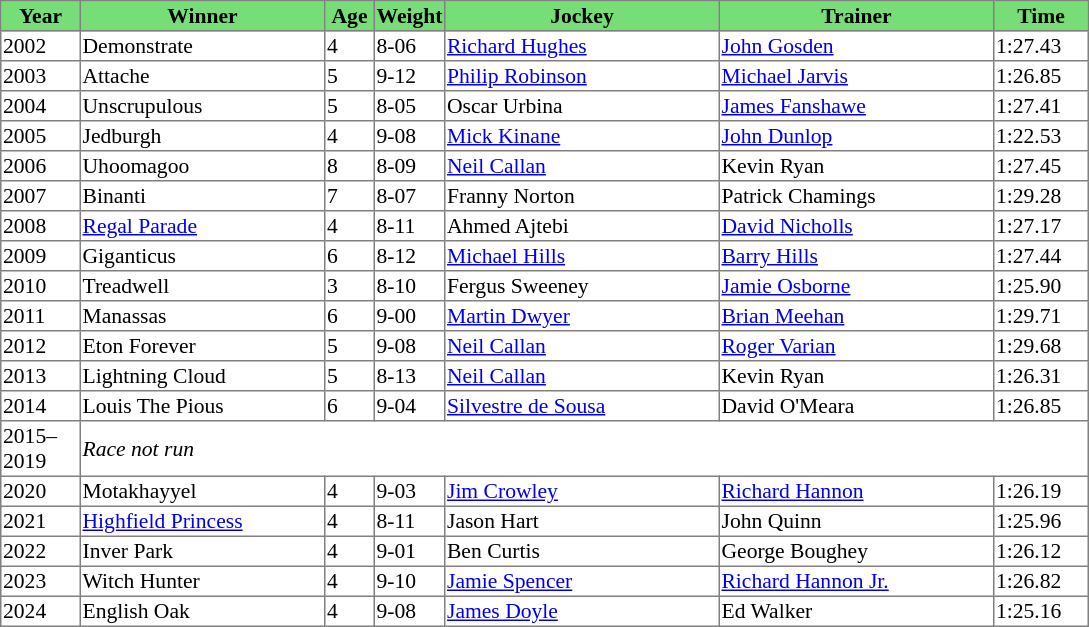<table class = "sortable" | border="1" style="border-collapse: collapse; font-size:90%">
<tr bgcolor="#77dd77" align="center">
<th style="width:50px"><strong>Year</strong></th>
<th style="width:160px"><strong>Winner</strong></th>
<th style="width:30px"><strong>Age</strong></th>
<th style="width:40px"><strong>Weight</strong></th>
<th style="width:180px"><strong>Jockey</strong></th>
<th style="width:180px"><strong>Trainer</strong></th>
<th style="width:60px"><strong>Time</strong></th>
</tr>
<tr>
<td>2002</td>
<td>Demonstrate</td>
<td>4</td>
<td>8-06</td>
<td><a href='#'>Richard Hughes</a></td>
<td><a href='#'>John Gosden</a></td>
<td>1:27.43</td>
</tr>
<tr>
<td>2003</td>
<td>Attache</td>
<td>5</td>
<td>9-12</td>
<td><a href='#'>Philip Robinson</a></td>
<td><a href='#'>Michael Jarvis</a></td>
<td>1:26.85</td>
</tr>
<tr>
<td>2004</td>
<td>Unscrupulous</td>
<td>5</td>
<td>8-05</td>
<td>Oscar Urbina</td>
<td><a href='#'>James Fanshawe</a></td>
<td>1:27.41</td>
</tr>
<tr>
<td>2005</td>
<td>Jedburgh </td>
<td>4</td>
<td>9-08</td>
<td><a href='#'>Mick Kinane</a></td>
<td><a href='#'>John Dunlop</a></td>
<td>1:22.53</td>
</tr>
<tr>
<td>2006</td>
<td>Uhoomagoo</td>
<td>8</td>
<td>8-09</td>
<td><a href='#'>Neil Callan</a></td>
<td>Kevin Ryan</td>
<td>1:27.45</td>
</tr>
<tr>
<td>2007</td>
<td>Binanti</td>
<td>7</td>
<td>8-07</td>
<td>Franny Norton</td>
<td>Patrick Chamings</td>
<td>1:29.28</td>
</tr>
<tr>
<td>2008</td>
<td><a href='#'>Regal Parade</a></td>
<td>4</td>
<td>8-11</td>
<td>Ahmed Ajtebi</td>
<td><a href='#'>David Nicholls</a></td>
<td>1:27.17</td>
</tr>
<tr>
<td>2009</td>
<td>Giganticus</td>
<td>6</td>
<td>8-12</td>
<td><a href='#'>Michael Hills</a></td>
<td><a href='#'>Barry Hills</a></td>
<td>1:27.44</td>
</tr>
<tr>
<td>2010</td>
<td>Treadwell</td>
<td>3</td>
<td>8-10</td>
<td>Fergus Sweeney</td>
<td><a href='#'>Jamie Osborne</a></td>
<td>1:25.90</td>
</tr>
<tr>
<td>2011</td>
<td>Manassas</td>
<td>6</td>
<td>9-00</td>
<td><a href='#'>Martin Dwyer</a></td>
<td><a href='#'>Brian Meehan</a></td>
<td>1:29.71</td>
</tr>
<tr>
<td>2012</td>
<td>Eton Forever</td>
<td>5</td>
<td>9-08</td>
<td><a href='#'>Neil Callan</a></td>
<td><a href='#'>Roger Varian</a></td>
<td>1:29.68</td>
</tr>
<tr>
<td>2013</td>
<td>Lightning Cloud</td>
<td>5</td>
<td>8-13</td>
<td><a href='#'>Neil Callan</a></td>
<td>Kevin Ryan</td>
<td>1:26.31</td>
</tr>
<tr>
<td>2014</td>
<td>Louis The Pious</td>
<td>6</td>
<td>9-04</td>
<td><a href='#'>Silvestre de Sousa</a></td>
<td>David O'Meara</td>
<td>1:26.85</td>
</tr>
<tr>
<td>2015–2019</td>
<td colspan=6><em>Race not run</em></td>
</tr>
<tr>
<td>2020</td>
<td>Motakhayyel</td>
<td>4</td>
<td>9-03</td>
<td><a href='#'>Jim Crowley</a></td>
<td><a href='#'>Richard Hannon</a></td>
<td>1:26.19</td>
</tr>
<tr>
<td>2021</td>
<td><a href='#'>Highfield Princess</a></td>
<td>4</td>
<td>8-11</td>
<td>Jason Hart</td>
<td>John Quinn</td>
<td>1:25.96</td>
</tr>
<tr>
<td>2022</td>
<td>Inver Park</td>
<td>4</td>
<td>9-01</td>
<td>Ben Curtis</td>
<td>George Boughey</td>
<td>1:26.12</td>
</tr>
<tr>
<td>2023</td>
<td>Witch Hunter</td>
<td>4</td>
<td>9-10</td>
<td><a href='#'>Jamie Spencer</a></td>
<td><a href='#'>Richard Hannon Jr.</a></td>
<td>1:26.82</td>
</tr>
<tr>
<td>2024</td>
<td>English Oak</td>
<td>4</td>
<td>9-08</td>
<td><a href='#'>James Doyle</a></td>
<td>Ed Walker</td>
<td>1:25.16</td>
</tr>
</table>
